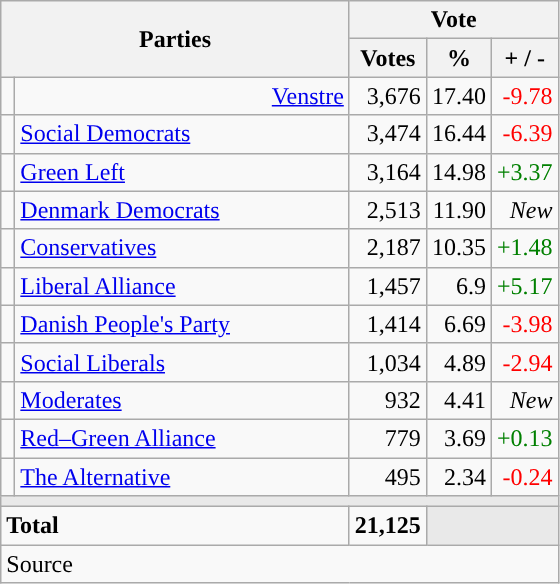<table class="wikitable" style="text-align:right;">
<tr>
<th style="text-align:centre;" rowspan="2" colspan="2" width="225">Parties</th>
<th colspan="3">Vote</th>
</tr>
<tr>
<th width="15">Votes</th>
<th width="15">%</th>
<th width="15">+ / -</th>
</tr>
<tr>
<td width=2 bgcolor=></td>
<td><a href='#'>Venstre</a></td>
<td>3,676</td>
<td>17.40</td>
<td style=color:red;>-9.78</td>
</tr>
<tr>
<td width=2 bgcolor=></td>
<td align=left><a href='#'>Social Democrats</a></td>
<td>3,474</td>
<td>16.44</td>
<td style=color:red;>-6.39</td>
</tr>
<tr>
<td width=2 bgcolor=></td>
<td align=left><a href='#'>Green Left</a></td>
<td>3,164</td>
<td>14.98</td>
<td style=color:green;>+3.37</td>
</tr>
<tr>
<td width=2 bgcolor=></td>
<td align=left><a href='#'>Denmark Democrats</a></td>
<td>2,513</td>
<td>11.90</td>
<td><em>New</em></td>
</tr>
<tr>
<td width=2 bgcolor=></td>
<td align=left><a href='#'>Conservatives</a></td>
<td>2,187</td>
<td>10.35</td>
<td style=color:green;>+1.48</td>
</tr>
<tr>
<td width=2 bgcolor=></td>
<td align=left><a href='#'>Liberal Alliance</a></td>
<td>1,457</td>
<td>6.9</td>
<td style=color:green;>+5.17</td>
</tr>
<tr>
<td width=2 bgcolor=></td>
<td align=left><a href='#'>Danish People's Party</a></td>
<td>1,414</td>
<td>6.69</td>
<td style=color:red;>-3.98</td>
</tr>
<tr>
<td width=2 bgcolor=></td>
<td align=left><a href='#'>Social Liberals</a></td>
<td>1,034</td>
<td>4.89</td>
<td style=color:red;>-2.94</td>
</tr>
<tr>
<td width=2 bgcolor=></td>
<td align=left><a href='#'>Moderates</a></td>
<td>932</td>
<td>4.41</td>
<td><em>New</em></td>
</tr>
<tr>
<td width=2 bgcolor=></td>
<td align=left><a href='#'>Red–Green Alliance</a></td>
<td>779</td>
<td>3.69</td>
<td style=color:green;>+0.13</td>
</tr>
<tr>
<td width=2 bgcolor=></td>
<td align=left><a href='#'>The Alternative</a></td>
<td>495</td>
<td>2.34</td>
<td style=color:red;>-0.24</td>
</tr>
<tr>
<td colspan="7" bgcolor="#E9E9E9"></td>
</tr>
<tr>
<td align="left" colspan="2"><strong>Total</strong></td>
<td><strong>21,125</strong></td>
<td bgcolor=#E9E9E9 colspan=2></td>
</tr>
<tr>
<td align="left" colspan="6">Source</td>
</tr>
</table>
